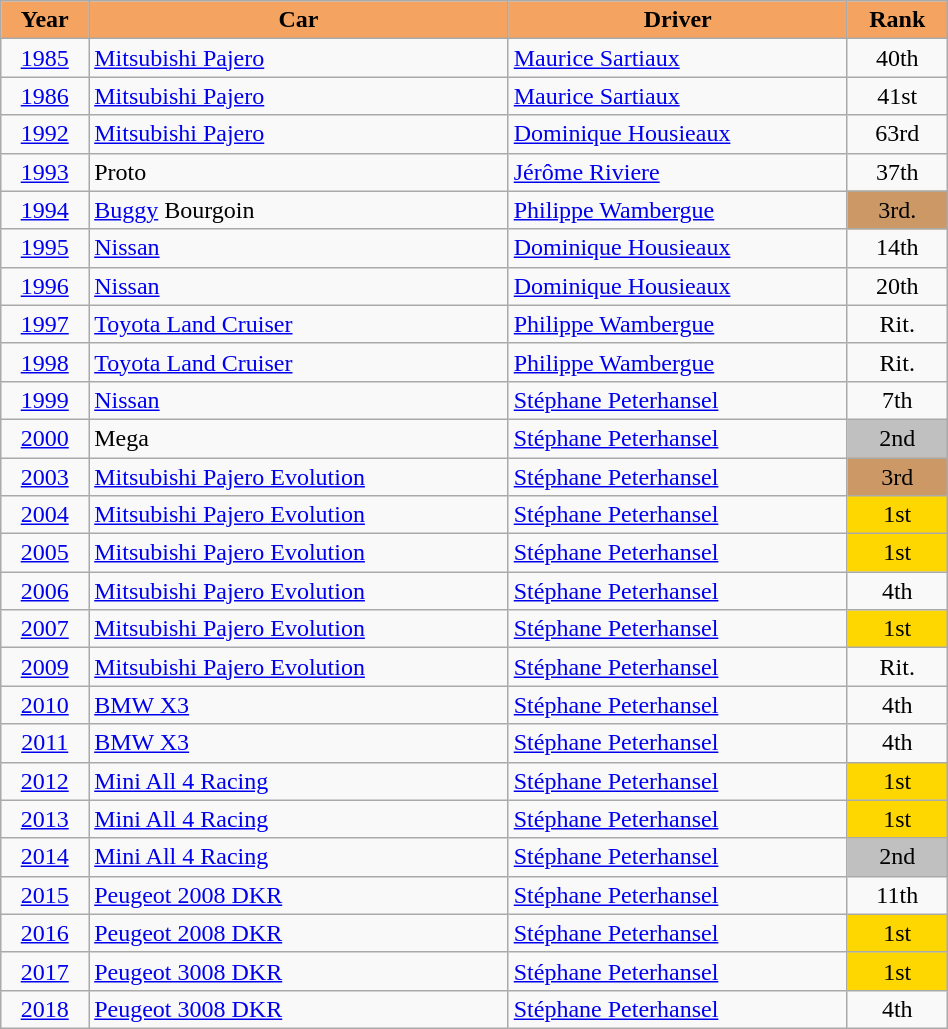<table class="wikitable" width=50% style="font-size: 100%;">
<tr>
<th style="background:sandybrown">Year</th>
<th style="background:sandybrown">Car</th>
<th style="background:sandybrown">Driver</th>
<th style="background:sandybrown">Rank</th>
</tr>
<tr>
<td align=center><a href='#'>1985</a></td>
<td><a href='#'>Mitsubishi Pajero</a></td>
<td> <a href='#'>Maurice Sartiaux</a></td>
<td align=center>40th</td>
</tr>
<tr>
<td align=center><a href='#'>1986</a></td>
<td><a href='#'>Mitsubishi Pajero</a></td>
<td> <a href='#'>Maurice Sartiaux</a></td>
<td align=center>41st</td>
</tr>
<tr>
<td align=center><a href='#'>1992</a></td>
<td><a href='#'>Mitsubishi Pajero</a></td>
<td> <a href='#'>Dominique Housieaux</a></td>
<td align=center>63rd</td>
</tr>
<tr>
<td align=center><a href='#'>1993</a></td>
<td>Proto</td>
<td> <a href='#'>Jérôme Riviere</a></td>
<td align=center>37th</td>
</tr>
<tr>
<td align=center><a href='#'>1994</a></td>
<td><a href='#'>Buggy</a> Bourgoin</td>
<td> <a href='#'>Philippe Wambergue</a></td>
<td align=center bgcolor=cc9966>3rd.</td>
</tr>
<tr>
<td align=center><a href='#'>1995</a></td>
<td><a href='#'>Nissan</a></td>
<td> <a href='#'>Dominique Housieaux</a></td>
<td align=center>14th</td>
</tr>
<tr>
<td align=center><a href='#'>1996</a></td>
<td><a href='#'>Nissan</a></td>
<td> <a href='#'>Dominique Housieaux</a></td>
<td align=center>20th</td>
</tr>
<tr>
<td align=center><a href='#'>1997</a></td>
<td><a href='#'>Toyota Land Cruiser</a></td>
<td> <a href='#'>Philippe Wambergue</a></td>
<td align=center>Rit.</td>
</tr>
<tr>
<td align=center><a href='#'>1998</a></td>
<td><a href='#'>Toyota Land Cruiser</a></td>
<td> <a href='#'>Philippe Wambergue</a></td>
<td align=center>Rit.</td>
</tr>
<tr>
<td align=center><a href='#'>1999</a></td>
<td><a href='#'>Nissan</a></td>
<td> <a href='#'>Stéphane Peterhansel</a></td>
<td align=center>7th</td>
</tr>
<tr>
<td align=center><a href='#'>2000</a></td>
<td>Mega</td>
<td> <a href='#'>Stéphane Peterhansel</a></td>
<td align=center bgcolor=silver>2nd</td>
</tr>
<tr>
<td align=center><a href='#'>2003</a></td>
<td><a href='#'>Mitsubishi Pajero Evolution</a></td>
<td> <a href='#'>Stéphane Peterhansel</a></td>
<td align=center bgcolor=cc9966>3rd</td>
</tr>
<tr>
<td align=center><a href='#'>2004</a></td>
<td><a href='#'>Mitsubishi Pajero Evolution</a></td>
<td> <a href='#'>Stéphane Peterhansel</a></td>
<td align=center bgcolor=gold>1st</td>
</tr>
<tr>
<td align=center><a href='#'>2005</a></td>
<td><a href='#'>Mitsubishi Pajero Evolution</a></td>
<td> <a href='#'>Stéphane Peterhansel</a></td>
<td align=center bgcolor=gold>1st</td>
</tr>
<tr>
<td align=center><a href='#'>2006</a></td>
<td><a href='#'>Mitsubishi Pajero Evolution</a></td>
<td> <a href='#'>Stéphane Peterhansel</a></td>
<td align=center>4th</td>
</tr>
<tr>
<td align=center><a href='#'>2007</a></td>
<td><a href='#'>Mitsubishi Pajero Evolution</a></td>
<td> <a href='#'>Stéphane Peterhansel</a></td>
<td align=center bgcolor=gold>1st</td>
</tr>
<tr>
<td align=center><a href='#'>2009</a></td>
<td><a href='#'>Mitsubishi Pajero Evolution</a></td>
<td> <a href='#'>Stéphane Peterhansel</a></td>
<td align=center>Rit.</td>
</tr>
<tr>
<td align=center><a href='#'>2010</a></td>
<td><a href='#'>BMW X3</a></td>
<td> <a href='#'>Stéphane Peterhansel</a></td>
<td align=center>4th</td>
</tr>
<tr>
<td align=center><a href='#'>2011</a></td>
<td><a href='#'>BMW X3</a></td>
<td> <a href='#'>Stéphane Peterhansel</a></td>
<td align=center>4th</td>
</tr>
<tr>
<td align=center><a href='#'>2012</a></td>
<td><a href='#'>Mini All 4 Racing</a></td>
<td> <a href='#'>Stéphane Peterhansel</a></td>
<td align=center bgcolor=gold>1st</td>
</tr>
<tr>
<td align=center><a href='#'>2013</a></td>
<td><a href='#'>Mini All 4 Racing</a></td>
<td> <a href='#'>Stéphane Peterhansel</a></td>
<td align=center bgcolor=gold>1st</td>
</tr>
<tr>
<td align=center><a href='#'>2014</a></td>
<td><a href='#'>Mini All 4 Racing</a></td>
<td> <a href='#'>Stéphane Peterhansel</a></td>
<td align=center bgcolor=silver>2nd</td>
</tr>
<tr>
<td align=center><a href='#'>2015</a></td>
<td><a href='#'>Peugeot 2008 DKR</a></td>
<td> <a href='#'>Stéphane Peterhansel</a></td>
<td align=center>11th</td>
</tr>
<tr>
<td align=center><a href='#'>2016</a></td>
<td><a href='#'>Peugeot 2008 DKR</a></td>
<td> <a href='#'>Stéphane Peterhansel</a></td>
<td align=center bgcolor=gold>1st</td>
</tr>
<tr>
<td align=center><a href='#'>2017</a></td>
<td><a href='#'>Peugeot 3008 DKR</a></td>
<td> <a href='#'>Stéphane Peterhansel</a></td>
<td align=center bgcolor=gold>1st</td>
</tr>
<tr>
<td align=center><a href='#'>2018</a></td>
<td><a href='#'>Peugeot 3008 DKR</a></td>
<td> <a href='#'>Stéphane Peterhansel</a></td>
<td align=center>4th</td>
</tr>
</table>
